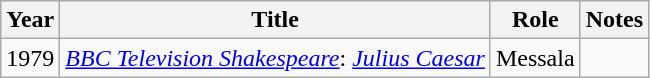<table class="wikitable sortable">
<tr>
<th>Year</th>
<th>Title</th>
<th>Role</th>
<th class="unsortable">Notes</th>
</tr>
<tr>
<td>1979</td>
<td><em><a href='#'>BBC Television Shakespeare</a></em>: <em><a href='#'>Julius Caesar</a></em></td>
<td>Messala</td>
<td></td>
</tr>
</table>
